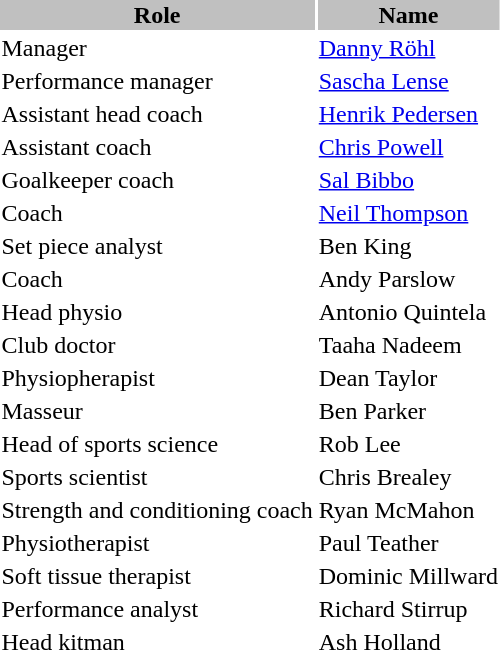<table class="toccolours">
<tr>
<th style="background:silver;">Role</th>
<th style="background:silver;">Name</th>
</tr>
<tr>
<td>Manager</td>
<td> <a href='#'>Danny Röhl</a></td>
</tr>
<tr>
<td>Performance manager</td>
<td> <a href='#'>Sascha Lense</a></td>
</tr>
<tr>
<td>Assistant head coach</td>
<td> <a href='#'>Henrik Pedersen</a></td>
</tr>
<tr>
<td>Assistant coach</td>
<td> <a href='#'>Chris Powell</a></td>
</tr>
<tr>
<td>Goalkeeper coach</td>
<td> <a href='#'>Sal Bibbo</a></td>
</tr>
<tr>
<td>Coach</td>
<td> <a href='#'>Neil Thompson</a></td>
</tr>
<tr>
<td>Set piece analyst</td>
<td>Ben King</td>
</tr>
<tr>
<td>Coach</td>
<td>Andy Parslow</td>
</tr>
<tr>
<td>Head physio</td>
<td>Antonio Quintela</td>
</tr>
<tr>
<td>Club doctor</td>
<td>Taaha Nadeem</td>
</tr>
<tr>
<td>Physiopherapist</td>
<td>Dean Taylor</td>
</tr>
<tr>
<td>Masseur</td>
<td>Ben Parker</td>
</tr>
<tr>
<td>Head of sports science</td>
<td>Rob Lee</td>
</tr>
<tr>
<td>Sports scientist</td>
<td>Chris Brealey</td>
</tr>
<tr>
<td>Strength and conditioning coach</td>
<td>Ryan McMahon</td>
</tr>
<tr>
<td>Physiotherapist</td>
<td>Paul Teather</td>
</tr>
<tr>
<td>Soft tissue therapist</td>
<td>Dominic Millward</td>
</tr>
<tr>
<td>Performance analyst</td>
<td>Richard Stirrup</td>
</tr>
<tr>
<td>Head kitman</td>
<td>Ash Holland</td>
</tr>
<tr>
</tr>
</table>
